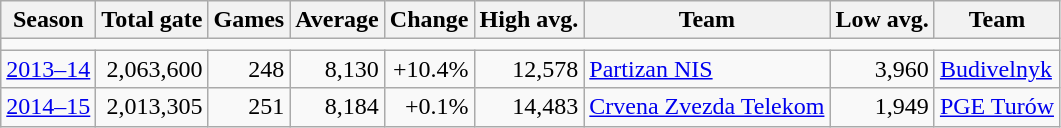<table class="wikitable sortable">
<tr>
<th>Season</th>
<th>Total gate</th>
<th>Games</th>
<th>Average</th>
<th>Change</th>
<th>High avg.</th>
<th>Team</th>
<th>Low avg.</th>
<th>Team</th>
</tr>
<tr>
<td colspan="9" align="center"></td>
</tr>
<tr>
<td align="center"><a href='#'>2013–14</a></td>
<td align="right">2,063,600</td>
<td align="right">248</td>
<td align="right">8,130</td>
<td align="right">+10.4%</td>
<td align="right">12,578</td>
<td> <a href='#'>Partizan NIS</a></td>
<td align="right">3,960</td>
<td> <a href='#'>Budivelnyk</a></td>
</tr>
<tr>
<td align="center"><a href='#'>2014–15</a></td>
<td align="right">2,013,305</td>
<td align="right">251</td>
<td align="right">8,184</td>
<td align="right">+0.1%</td>
<td align="right">14,483</td>
<td> <a href='#'>Crvena Zvezda Telekom</a></td>
<td align="right">1,949</td>
<td> <a href='#'>PGE Turów</a></td>
</tr>
</table>
